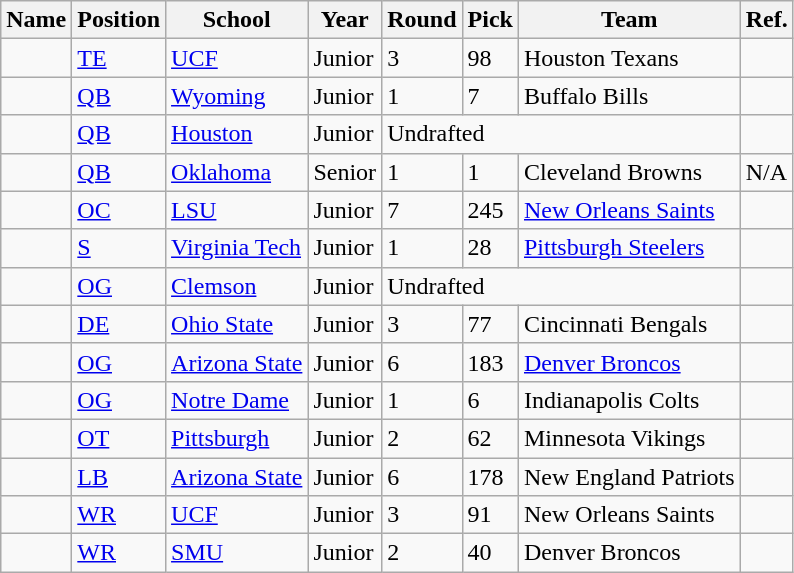<table class="wikitable sortable" style="text-align: left;">
<tr>
<th>Name</th>
<th>Position</th>
<th>School</th>
<th>Year</th>
<th>Round</th>
<th>Pick</th>
<th>Team</th>
<th class="unsortable">Ref.</th>
</tr>
<tr>
<td></td>
<td><a href='#'>TE</a></td>
<td><a href='#'>UCF</a></td>
<td> Junior</td>
<td>3</td>
<td>98</td>
<td>Houston Texans</td>
<td></td>
</tr>
<tr>
<td></td>
<td><a href='#'>QB</a></td>
<td><a href='#'>Wyoming</a></td>
<td> Junior</td>
<td>1</td>
<td>7</td>
<td>Buffalo Bills</td>
<td></td>
</tr>
<tr>
<td></td>
<td><a href='#'>QB</a></td>
<td><a href='#'>Houston</a></td>
<td> Junior</td>
<td colspan=3>Undrafted</td>
<td></td>
</tr>
<tr>
<td></td>
<td><a href='#'>QB</a></td>
<td><a href='#'>Oklahoma</a></td>
<td>Senior</td>
<td>1</td>
<td>1</td>
<td>Cleveland Browns</td>
<td>N/A</td>
</tr>
<tr>
<td></td>
<td><a href='#'>OC</a></td>
<td><a href='#'>LSU</a></td>
<td> Junior</td>
<td>7</td>
<td>245</td>
<td><a href='#'>New Orleans Saints</a></td>
<td></td>
</tr>
<tr>
<td></td>
<td><a href='#'>S</a></td>
<td><a href='#'>Virginia Tech</a></td>
<td> Junior</td>
<td>1</td>
<td>28</td>
<td><a href='#'>Pittsburgh Steelers</a></td>
<td></td>
</tr>
<tr>
<td></td>
<td><a href='#'>OG</a></td>
<td><a href='#'>Clemson</a></td>
<td> Junior</td>
<td colspan=3>Undrafted</td>
<td></td>
</tr>
<tr>
<td></td>
<td><a href='#'>DE</a></td>
<td><a href='#'>Ohio State</a></td>
<td> Junior</td>
<td>3</td>
<td>77</td>
<td>Cincinnati Bengals</td>
<td></td>
</tr>
<tr>
<td></td>
<td><a href='#'>OG</a></td>
<td><a href='#'>Arizona State</a></td>
<td> Junior</td>
<td>6</td>
<td>183</td>
<td><a href='#'>Denver Broncos</a></td>
<td></td>
</tr>
<tr>
<td></td>
<td><a href='#'>OG</a></td>
<td><a href='#'>Notre Dame</a></td>
<td> Junior</td>
<td>1</td>
<td>6</td>
<td>Indianapolis Colts</td>
<td></td>
</tr>
<tr>
<td></td>
<td><a href='#'>OT</a></td>
<td><a href='#'>Pittsburgh</a></td>
<td> Junior</td>
<td>2</td>
<td>62</td>
<td>Minnesota Vikings</td>
<td></td>
</tr>
<tr>
<td></td>
<td><a href='#'>LB</a></td>
<td><a href='#'>Arizona State</a></td>
<td> Junior</td>
<td>6</td>
<td>178</td>
<td>New England Patriots</td>
<td></td>
</tr>
<tr>
<td></td>
<td><a href='#'>WR</a></td>
<td><a href='#'>UCF</a></td>
<td> Junior</td>
<td>3</td>
<td>91</td>
<td>New Orleans Saints</td>
<td></td>
</tr>
<tr>
<td></td>
<td><a href='#'>WR</a></td>
<td><a href='#'>SMU</a></td>
<td> Junior</td>
<td>2</td>
<td>40</td>
<td>Denver Broncos</td>
<td></td>
</tr>
</table>
